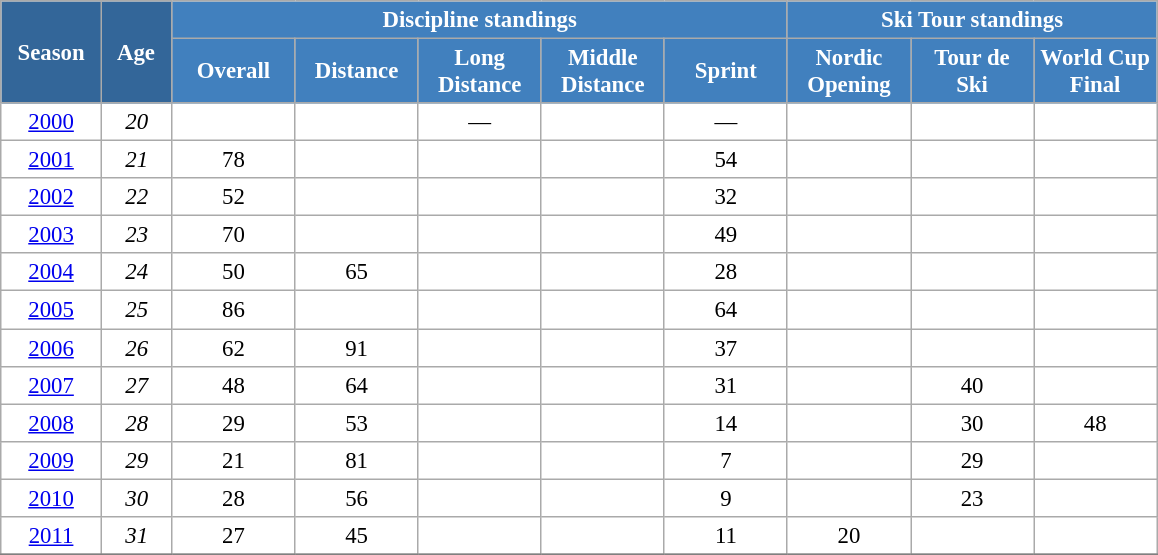<table class="wikitable" style="font-size:95%; text-align:center; border:grey solid 1px; border-collapse:collapse; background:#ffffff;">
<tr>
<th style="background-color:#369; color:white; width:60px;" rowspan="2"> Season </th>
<th style="background-color:#369; color:white; width:40px;" rowspan="2"> Age </th>
<th style="background-color:#4180be; color:white;" colspan="5">Discipline standings</th>
<th style="background-color:#4180be; color:white;" colspan="3">Ski Tour standings</th>
</tr>
<tr>
<th style="background-color:#4180be; color:white; width:75px;">Overall</th>
<th style="background-color:#4180be; color:white; width:75px;">Distance</th>
<th style="background-color:#4180be; color:white; width:75px;">Long Distance</th>
<th style="background-color:#4180be; color:white; width:75px;">Middle Distance</th>
<th style="background-color:#4180be; color:white; width:75px;">Sprint</th>
<th style="background-color:#4180be; color:white; width:75px;">Nordic<br>Opening</th>
<th style="background-color:#4180be; color:white; width:75px;">Tour de<br>Ski</th>
<th style="background-color:#4180be; color:white; width:75px;">World Cup<br>Final</th>
</tr>
<tr>
<td><a href='#'>2000</a></td>
<td><em>20</em></td>
<td></td>
<td></td>
<td>—</td>
<td></td>
<td>—</td>
<td></td>
<td></td>
<td></td>
</tr>
<tr>
<td><a href='#'>2001</a></td>
<td><em>21</em></td>
<td>78</td>
<td></td>
<td></td>
<td></td>
<td>54</td>
<td></td>
<td></td>
<td></td>
</tr>
<tr>
<td><a href='#'>2002</a></td>
<td><em>22</em></td>
<td>52</td>
<td></td>
<td></td>
<td></td>
<td>32</td>
<td></td>
<td></td>
<td></td>
</tr>
<tr>
<td><a href='#'>2003</a></td>
<td><em>23</em></td>
<td>70</td>
<td></td>
<td></td>
<td></td>
<td>49</td>
<td></td>
<td></td>
<td></td>
</tr>
<tr>
<td><a href='#'>2004</a></td>
<td><em>24</em></td>
<td>50</td>
<td>65</td>
<td></td>
<td></td>
<td>28</td>
<td></td>
<td></td>
<td></td>
</tr>
<tr>
<td><a href='#'>2005</a></td>
<td><em>25</em></td>
<td>86</td>
<td></td>
<td></td>
<td></td>
<td>64</td>
<td></td>
<td></td>
<td></td>
</tr>
<tr>
<td><a href='#'>2006</a></td>
<td><em>26</em></td>
<td>62</td>
<td>91</td>
<td></td>
<td></td>
<td>37</td>
<td></td>
<td></td>
<td></td>
</tr>
<tr>
<td><a href='#'>2007</a></td>
<td><em>27</em></td>
<td>48</td>
<td>64</td>
<td></td>
<td></td>
<td>31</td>
<td></td>
<td>40</td>
<td></td>
</tr>
<tr>
<td><a href='#'>2008</a></td>
<td><em>28</em></td>
<td>29</td>
<td>53</td>
<td></td>
<td></td>
<td>14</td>
<td></td>
<td>30</td>
<td>48</td>
</tr>
<tr>
<td><a href='#'>2009</a></td>
<td><em>29</em></td>
<td>21</td>
<td>81</td>
<td></td>
<td></td>
<td>7</td>
<td></td>
<td>29</td>
<td></td>
</tr>
<tr>
<td><a href='#'>2010</a></td>
<td><em>30</em></td>
<td>28</td>
<td>56</td>
<td></td>
<td></td>
<td>9</td>
<td></td>
<td>23</td>
<td></td>
</tr>
<tr>
<td><a href='#'>2011</a></td>
<td><em>31</em></td>
<td>27</td>
<td>45</td>
<td></td>
<td></td>
<td>11</td>
<td>20</td>
<td></td>
<td></td>
</tr>
<tr>
</tr>
</table>
